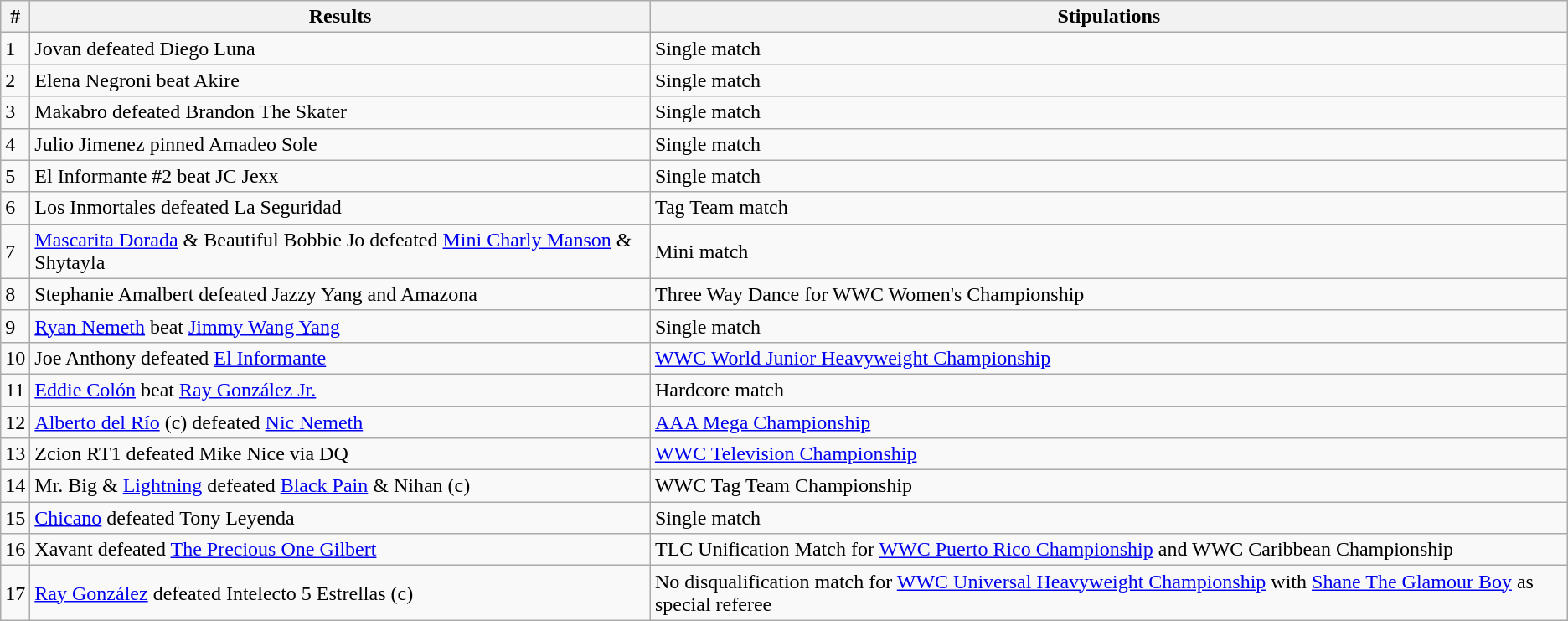<table class="wikitable sortable">
<tr>
<th>#</th>
<th>Results</th>
<th>Stipulations</th>
</tr>
<tr>
<td>1</td>
<td>Jovan defeated Diego Luna</td>
<td>Single match</td>
</tr>
<tr>
<td>2</td>
<td>Elena Negroni beat Akire</td>
<td>Single match</td>
</tr>
<tr>
<td>3</td>
<td>Makabro defeated Brandon The Skater</td>
<td>Single match</td>
</tr>
<tr>
<td>4</td>
<td>Julio Jimenez pinned Amadeo Sole</td>
<td>Single match</td>
</tr>
<tr>
<td>5</td>
<td>El Informante #2 beat JC Jexx</td>
<td>Single match</td>
</tr>
<tr>
<td>6</td>
<td>Los Inmortales defeated La Seguridad</td>
<td>Tag Team match</td>
</tr>
<tr>
<td>7</td>
<td><a href='#'>Mascarita Dorada</a> & Beautiful Bobbie Jo defeated <a href='#'>Mini Charly Manson</a> & Shytayla</td>
<td>Mini match</td>
</tr>
<tr>
<td>8</td>
<td>Stephanie Amalbert defeated Jazzy Yang and Amazona</td>
<td>Three Way Dance for WWC Women's Championship</td>
</tr>
<tr>
<td>9</td>
<td><a href='#'>Ryan Nemeth</a> beat <a href='#'>Jimmy Wang Yang</a></td>
<td>Single match</td>
</tr>
<tr>
<td>10</td>
<td>Joe Anthony defeated <a href='#'>El Informante</a></td>
<td><a href='#'>WWC World Junior Heavyweight Championship</a></td>
</tr>
<tr>
<td>11</td>
<td><a href='#'>Eddie Colón</a> beat <a href='#'>Ray González Jr.</a></td>
<td>Hardcore match</td>
</tr>
<tr>
<td>12</td>
<td><a href='#'>Alberto del Río</a> (c) defeated <a href='#'>Nic Nemeth</a></td>
<td><a href='#'>AAA Mega Championship</a></td>
</tr>
<tr>
<td>13</td>
<td>Zcion RT1 defeated Mike Nice via DQ</td>
<td><a href='#'>WWC Television Championship</a></td>
</tr>
<tr>
<td>14</td>
<td>Mr. Big & <a href='#'>Lightning</a> defeated <a href='#'>Black Pain</a> & Nihan (c)</td>
<td>WWC Tag Team Championship</td>
</tr>
<tr>
<td>15</td>
<td><a href='#'>Chicano</a> defeated Tony Leyenda</td>
<td>Single match</td>
</tr>
<tr>
<td>16</td>
<td>Xavant defeated <a href='#'>The Precious One Gilbert</a></td>
<td>TLC Unification Match for <a href='#'>WWC Puerto Rico Championship</a> and WWC Caribbean Championship</td>
</tr>
<tr>
<td>17</td>
<td><a href='#'>Ray González</a> defeated Intelecto 5 Estrellas (c)</td>
<td>No disqualification match for <a href='#'>WWC Universal Heavyweight Championship</a> with <a href='#'>Shane The Glamour Boy</a> as special referee</td>
</tr>
</table>
